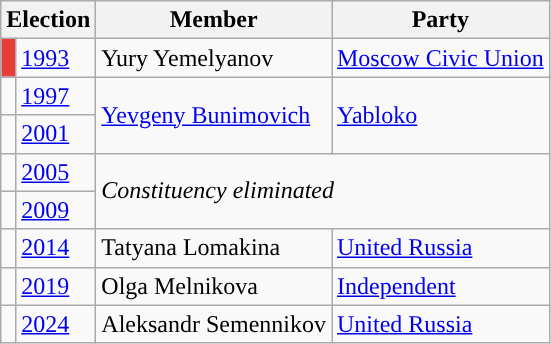<table class="wikitable">
<tr>
<th colspan="2">Election</th>
<th>Member</th>
<th>Party</th>
</tr>
<tr>
<td style="background-color:#EA3C38"></td>
<td><a href='#'>1993</a></td>
<td>Yury Yemelyanov</td>
<td><a href='#'>Moscow Civic Union</a></td>
</tr>
<tr>
<td style="background-color:"></td>
<td><a href='#'>1997</a></td>
<td rowspan=2><a href='#'>Yevgeny Bunimovich</a></td>
<td rowspan=2><a href='#'>Yabloko</a></td>
</tr>
<tr>
<td style="background-color:"></td>
<td><a href='#'>2001</a></td>
</tr>
<tr>
<td style="background-color:"></td>
<td><a href='#'>2005</a></td>
<td colspan=2 rowspan=2><em>Constituency eliminated</em></td>
</tr>
<tr>
<td style="background-color:"></td>
<td><a href='#'>2009</a></td>
</tr>
<tr>
<td style="background-color:"></td>
<td><a href='#'>2014</a></td>
<td>Tatyana Lomakina</td>
<td><a href='#'>United Russia</a></td>
</tr>
<tr>
<td style="background-color:"></td>
<td><a href='#'>2019</a></td>
<td>Olga Melnikova</td>
<td><a href='#'>Independent</a></td>
</tr>
<tr>
<td style="background-color:"></td>
<td><a href='#'>2024</a></td>
<td>Aleksandr Semennikov</td>
<td><a href='#'>United Russia</a></td>
</tr>
</table>
